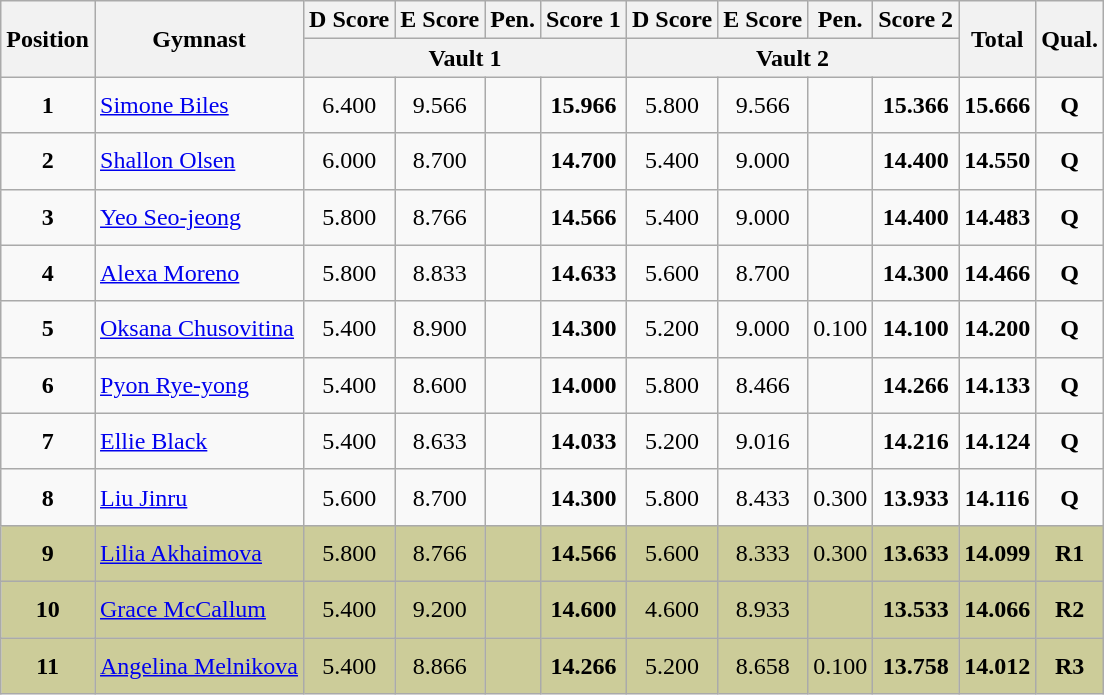<table style="text-align:center;" class="wikitable sortable">
<tr>
<th rowspan="2">Position</th>
<th rowspan="2">Gymnast</th>
<th>D Score</th>
<th>E Score</th>
<th>Pen.</th>
<th>Score 1</th>
<th>D Score</th>
<th>E Score</th>
<th>Pen.</th>
<th>Score 2</th>
<th rowspan="2">Total</th>
<th rowspan="2">Qual.</th>
</tr>
<tr>
<th colspan="4">Vault 1</th>
<th colspan="4">Vault 2</th>
</tr>
<tr>
<td scope="row" style="text-align:center"><strong>1</strong></td>
<td style="height:30px; text-align:left;"> <a href='#'>Simone Biles</a></td>
<td>6.400</td>
<td>9.566</td>
<td></td>
<td><strong>15.966</strong></td>
<td>5.800</td>
<td>9.566</td>
<td></td>
<td><strong>15.366</strong></td>
<td><strong>15.666</strong></td>
<td><strong>Q</strong></td>
</tr>
<tr>
<td scope="row" style="text-align:center"><strong>2</strong></td>
<td style="height:30px; text-align:left;"> <a href='#'>Shallon Olsen</a></td>
<td>6.000</td>
<td>8.700</td>
<td></td>
<td><strong>14.700</strong></td>
<td>5.400</td>
<td>9.000</td>
<td></td>
<td><strong>14.400</strong></td>
<td><strong>14.550</strong></td>
<td><strong>Q</strong></td>
</tr>
<tr>
<td scope="row" style="text-align:center"><strong>3</strong></td>
<td style="height:30px; text-align:left;"> <a href='#'>Yeo Seo-jeong</a></td>
<td>5.800</td>
<td>8.766</td>
<td></td>
<td><strong>14.566</strong></td>
<td>5.400</td>
<td>9.000</td>
<td></td>
<td><strong>14.400</strong></td>
<td><strong>14.483</strong></td>
<td><strong>Q</strong></td>
</tr>
<tr>
<td scope="row" style="text-align:center"><strong>4</strong></td>
<td style="height:30px; text-align:left;"> <a href='#'>Alexa Moreno</a></td>
<td>5.800</td>
<td>8.833</td>
<td></td>
<td><strong>14.633</strong></td>
<td>5.600</td>
<td>8.700</td>
<td></td>
<td><strong>14.300</strong></td>
<td><strong>14.466</strong></td>
<td><strong>Q</strong></td>
</tr>
<tr>
<td scope="row" style="text-align:center"><strong>5</strong></td>
<td style="height:30px; text-align:left;"> <a href='#'>Oksana Chusovitina</a></td>
<td>5.400</td>
<td>8.900</td>
<td></td>
<td><strong>14.300</strong></td>
<td>5.200</td>
<td>9.000</td>
<td>0.100</td>
<td><strong>14.100</strong></td>
<td><strong>14.200</strong></td>
<td><strong>Q</strong></td>
</tr>
<tr>
<td scope="row" style="text-align:center"><strong>6</strong></td>
<td style="height:30px; text-align:left;"> <a href='#'>Pyon Rye-yong</a></td>
<td>5.400</td>
<td>8.600</td>
<td></td>
<td><strong>14.000</strong></td>
<td>5.800</td>
<td>8.466</td>
<td></td>
<td><strong>14.266</strong></td>
<td><strong>14.133</strong></td>
<td><strong>Q</strong></td>
</tr>
<tr>
<td scope="row" style="text-align:center"><strong>7</strong></td>
<td style="height:30px; text-align:left;"> <a href='#'>Ellie Black</a></td>
<td>5.400</td>
<td>8.633</td>
<td></td>
<td><strong>14.033</strong></td>
<td>5.200</td>
<td>9.016</td>
<td></td>
<td><strong>14.216</strong></td>
<td><strong>14.124</strong></td>
<td><strong>Q</strong></td>
</tr>
<tr>
<td scope="row" style="text-align:center"><strong>8</strong></td>
<td style="height:30px; text-align:left;"> <a href='#'>Liu Jinru</a></td>
<td>5.600</td>
<td>8.700</td>
<td></td>
<td><strong>14.300</strong></td>
<td>5.800</td>
<td>8.433</td>
<td>0.300</td>
<td><strong>13.933</strong></td>
<td><strong>14.116</strong></td>
<td><strong>Q</strong></td>
</tr>
<tr style="background:#cccc99;">
<td scope="row" style="text-align:center"><strong>9</strong></td>
<td style="height:30px; text-align:left;"> <a href='#'>Lilia Akhaimova</a></td>
<td>5.800</td>
<td>8.766</td>
<td></td>
<td><strong>14.566</strong></td>
<td>5.600</td>
<td>8.333</td>
<td>0.300</td>
<td><strong>13.633</strong></td>
<td><strong>14.099</strong></td>
<td><strong>R1</strong></td>
</tr>
<tr style="background:#cccc99;">
<td scope="row" style="text-align:center"><strong>10</strong></td>
<td style="height:30px; text-align:left;"> <a href='#'>Grace McCallum</a></td>
<td>5.400</td>
<td>9.200</td>
<td></td>
<td><strong>14.600</strong></td>
<td>4.600</td>
<td>8.933</td>
<td></td>
<td><strong>13.533</strong></td>
<td><strong>14.066</strong></td>
<td><strong>R2</strong></td>
</tr>
<tr style="background:#cccc99;">
<td scope="row" style="text-align:center"><strong>11</strong></td>
<td style="height:30px; text-align:left;"> <a href='#'>Angelina Melnikova</a></td>
<td>5.400</td>
<td>8.866</td>
<td></td>
<td><strong>14.266</strong></td>
<td>5.200</td>
<td>8.658</td>
<td>0.100</td>
<td><strong>13.758</strong></td>
<td><strong>14.012</strong></td>
<td><strong>R3</strong></td>
</tr>
</table>
